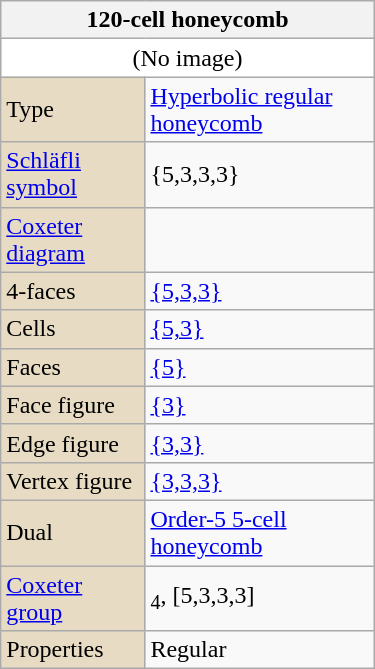<table class="wikitable" align="right" style="margin-left:10px" width="250">
<tr>
<th bgcolor=#e7dcc3 colspan=2>120-cell honeycomb</th>
</tr>
<tr>
<td bgcolor=#ffffff align=center colspan=2>(No image)</td>
</tr>
<tr>
<td bgcolor=#e7dcc3>Type</td>
<td><a href='#'>Hyperbolic regular honeycomb</a></td>
</tr>
<tr>
<td bgcolor=#e7dcc3><a href='#'>Schläfli symbol</a></td>
<td>{5,3,3,3}</td>
</tr>
<tr>
<td bgcolor=#e7dcc3><a href='#'>Coxeter diagram</a></td>
<td></td>
</tr>
<tr>
<td bgcolor=#e7dcc3>4-faces</td>
<td> <a href='#'>{5,3,3}</a></td>
</tr>
<tr>
<td bgcolor=#e7dcc3>Cells</td>
<td> <a href='#'>{5,3}</a></td>
</tr>
<tr>
<td bgcolor=#e7dcc3>Faces</td>
<td> <a href='#'>{5}</a></td>
</tr>
<tr>
<td bgcolor=#e7dcc3>Face figure</td>
<td> <a href='#'>{3}</a></td>
</tr>
<tr>
<td bgcolor=#e7dcc3>Edge figure</td>
<td> <a href='#'>{3,3}</a></td>
</tr>
<tr>
<td bgcolor=#e7dcc3>Vertex figure</td>
<td> <a href='#'>{3,3,3}</a></td>
</tr>
<tr>
<td bgcolor=#e7dcc3>Dual</td>
<td><a href='#'>Order-5 5-cell honeycomb</a></td>
</tr>
<tr>
<td bgcolor=#e7dcc3><a href='#'>Coxeter group</a></td>
<td><sub>4</sub>, [5,3,3,3]</td>
</tr>
<tr>
<td bgcolor=#e7dcc3>Properties</td>
<td>Regular</td>
</tr>
</table>
